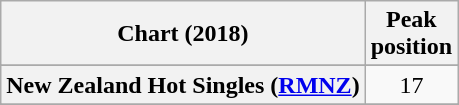<table class="wikitable sortable plainrowheaders" style="text-align:center">
<tr>
<th scope="col">Chart (2018)</th>
<th scope="col">Peak<br>position</th>
</tr>
<tr>
</tr>
<tr>
<th scope="row">New Zealand Hot Singles (<a href='#'>RMNZ</a>)</th>
<td>17</td>
</tr>
<tr>
</tr>
<tr>
</tr>
<tr>
</tr>
</table>
